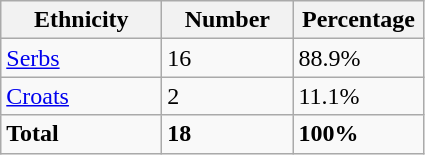<table class="wikitable">
<tr>
<th width="100px">Ethnicity</th>
<th width="80px">Number</th>
<th width="80px">Percentage</th>
</tr>
<tr>
<td><a href='#'>Serbs</a></td>
<td>16</td>
<td>88.9%</td>
</tr>
<tr>
<td><a href='#'>Croats</a></td>
<td>2</td>
<td>11.1%</td>
</tr>
<tr>
<td><strong>Total</strong></td>
<td><strong>18</strong></td>
<td><strong>100%</strong></td>
</tr>
</table>
